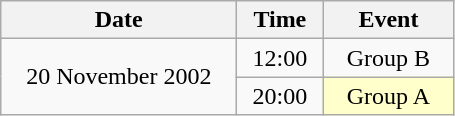<table class = "wikitable" style="text-align:center;">
<tr>
<th width=150>Date</th>
<th width=50>Time</th>
<th width=80>Event</th>
</tr>
<tr>
<td rowspan=2>20 November 2002</td>
<td>12:00</td>
<td>Group B</td>
</tr>
<tr>
<td>20:00</td>
<td bgcolor=ffffcc>Group A</td>
</tr>
</table>
